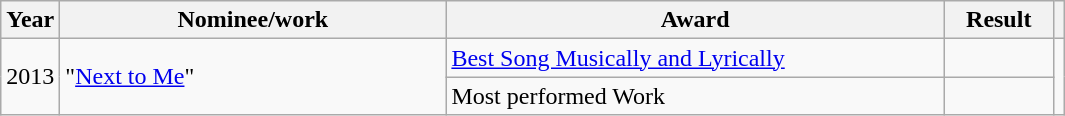<table class="wikitable">
<tr>
<th>Year</th>
<th width="250">Nominee/work</th>
<th width="325">Award</th>
<th width="65">Result</th>
<th></th>
</tr>
<tr>
<td rowspan="2">2013</td>
<td rowspan="2">"<a href='#'>Next to Me</a>"</td>
<td><a href='#'>Best Song Musically and Lyrically</a></td>
<td></td>
<td rowspan="2" style="text-align:center;"></td>
</tr>
<tr>
<td>Most performed Work</td>
<td></td>
</tr>
</table>
